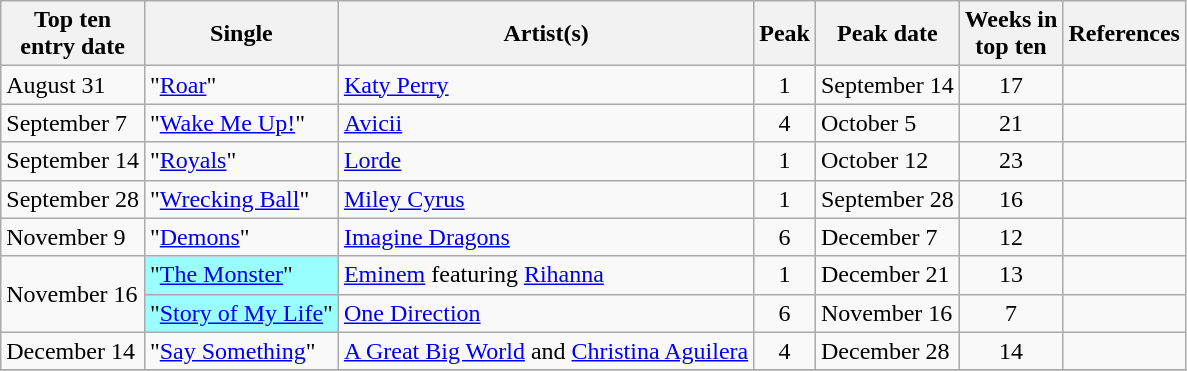<table class="wikitable sortable">
<tr>
<th>Top ten<br>entry date</th>
<th>Single</th>
<th>Artist(s)</th>
<th>Peak</th>
<th>Peak date</th>
<th>Weeks in<br>top ten</th>
<th>References</th>
</tr>
<tr>
<td>August 31</td>
<td>"<a href='#'>Roar</a>"</td>
<td><a href='#'>Katy Perry</a></td>
<td align=center>1</td>
<td>September 14</td>
<td align=center>17</td>
<td align=center></td>
</tr>
<tr>
<td>September 7</td>
<td>"<a href='#'>Wake Me Up!</a>"</td>
<td><a href='#'>Avicii</a></td>
<td align=center>4</td>
<td>October 5</td>
<td align=center>21</td>
<td align=center></td>
</tr>
<tr>
<td>September 14</td>
<td>"<a href='#'>Royals</a>"</td>
<td><a href='#'>Lorde</a></td>
<td align=center>1</td>
<td>October 12</td>
<td align=center>23</td>
<td align=center></td>
</tr>
<tr>
<td rowspan>September 28</td>
<td>"<a href='#'>Wrecking Ball</a>"</td>
<td><a href='#'>Miley Cyrus</a></td>
<td align=center>1</td>
<td>September 28</td>
<td align=center>16</td>
<td align=center></td>
</tr>
<tr>
<td>November 9</td>
<td>"<a href='#'>Demons</a>"</td>
<td><a href='#'>Imagine Dragons</a></td>
<td align=center>6</td>
<td>December 7</td>
<td align="center">12</td>
<td align=center></td>
</tr>
<tr>
<td rowspan=2>November 16</td>
<td bgcolor = #99FFFF>"<a href='#'>The Monster</a>" </td>
<td><a href='#'>Eminem</a> featuring <a href='#'>Rihanna</a></td>
<td align="center">1</td>
<td>December 21</td>
<td align="center">13</td>
<td align=center></td>
</tr>
<tr>
<td bgcolor = #99FFFF>"<a href='#'>Story of My Life</a>" </td>
<td><a href='#'>One Direction</a></td>
<td align=center>6</td>
<td>November 16</td>
<td align="center">7</td>
<td align=center></td>
</tr>
<tr>
<td>December 14</td>
<td>"<a href='#'>Say Something</a>"</td>
<td><a href='#'>A Great Big World</a> and <a href='#'>Christina Aguilera</a></td>
<td align="center">4</td>
<td>December 28</td>
<td align="center">14</td>
<td align=center></td>
</tr>
<tr>
</tr>
</table>
